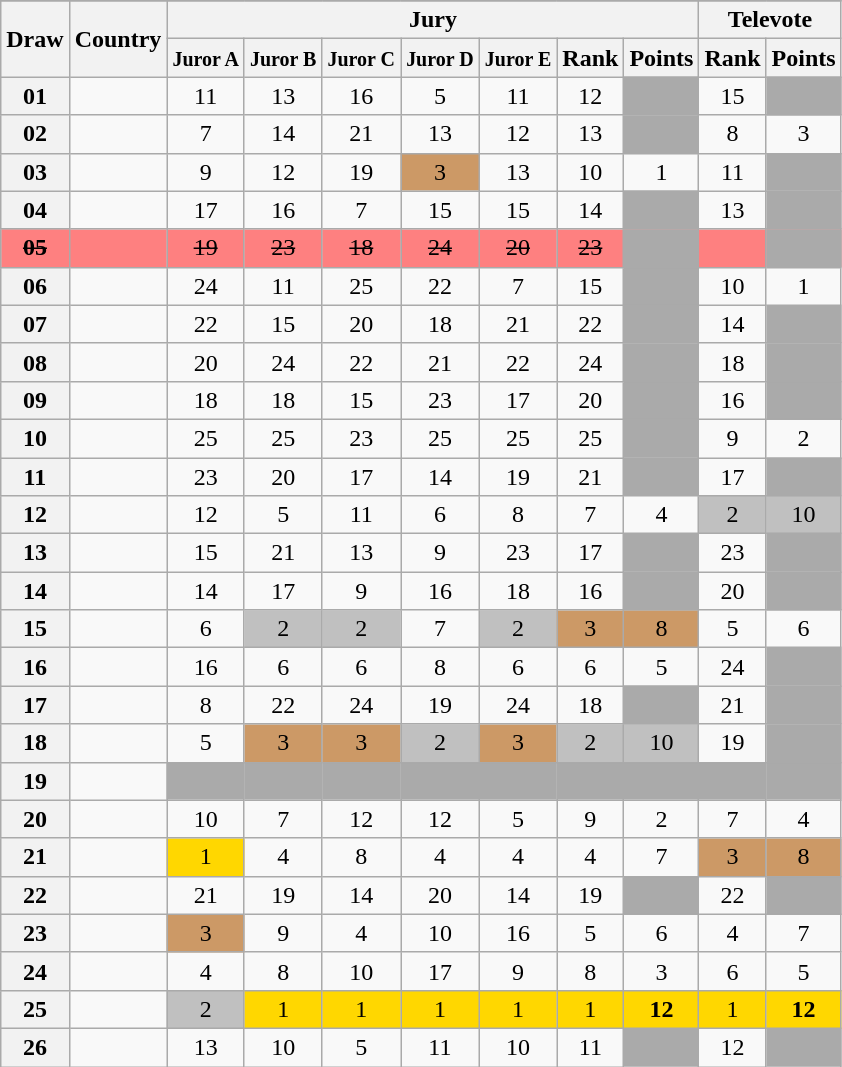<table class="sortable wikitable collapsible plainrowheaders" style="text-align:center;">
<tr>
</tr>
<tr>
<th scope="col" rowspan="2">Draw</th>
<th scope="col" rowspan="2">Country</th>
<th scope="col" colspan="7">Jury</th>
<th scope="col" colspan="2">Televote</th>
</tr>
<tr>
<th scope="col"><small>Juror A</small></th>
<th scope="col"><small>Juror B</small></th>
<th scope="col"><small>Juror C</small></th>
<th scope="col"><small>Juror D</small></th>
<th scope="col"><small>Juror E</small></th>
<th scope="col">Rank</th>
<th scope="col" class="unsortable">Points</th>
<th scope="col">Rank</th>
<th scope="col" class="unsortable">Points</th>
</tr>
<tr>
<th scope="row" style="text-align:center;">01</th>
<td style="text-align:left;"></td>
<td>11</td>
<td>13</td>
<td>16</td>
<td>5</td>
<td>11</td>
<td>12</td>
<td style="background:#AAAAAA;"></td>
<td>15</td>
<td style="background:#AAAAAA;"></td>
</tr>
<tr>
<th scope="row" style="text-align:center;">02</th>
<td style="text-align:left;"></td>
<td>7</td>
<td>14</td>
<td>21</td>
<td>13</td>
<td>12</td>
<td>13</td>
<td style="background:#AAAAAA;"></td>
<td>8</td>
<td>3</td>
</tr>
<tr>
<th scope="row" style="text-align:center;">03</th>
<td style="text-align:left;"></td>
<td>9</td>
<td>12</td>
<td>19</td>
<td style="background:#CC9966;">3</td>
<td>13</td>
<td>10</td>
<td>1</td>
<td>11</td>
<td style="background:#AAAAAA;"></td>
</tr>
<tr>
<th scope="row" style="text-align:center;">04</th>
<td style="text-align:left;"></td>
<td>17</td>
<td>16</td>
<td>7</td>
<td>15</td>
<td>15</td>
<td>14</td>
<td style="background:#AAAAAA;"></td>
<td>13</td>
<td style="background:#AAAAAA;"></td>
</tr>
<tr style="background:#FE8080">
<th scope="row" style="text-align:center; background:#FE8080"><s>05</s></th>
<td style="text-align:left;"><s></s> </td>
<td><s>19</s></td>
<td><s>23</s></td>
<td><s>18</s></td>
<td><s>24</s></td>
<td><s>20</s></td>
<td><s>23</s></td>
<td style="background:#AAAAAA;"></td>
<td></td>
<td style="background:#AAAAAA;"></td>
</tr>
<tr>
<th scope="row" style="text-align:center;">06</th>
<td style="text-align:left;"></td>
<td>24</td>
<td>11</td>
<td>25</td>
<td>22</td>
<td>7</td>
<td>15</td>
<td style="background:#AAAAAA;"></td>
<td>10</td>
<td>1</td>
</tr>
<tr>
<th scope="row" style="text-align:center;">07</th>
<td style="text-align:left;"></td>
<td>22</td>
<td>15</td>
<td>20</td>
<td>18</td>
<td>21</td>
<td>22</td>
<td style="background:#AAAAAA;"></td>
<td>14</td>
<td style="background:#AAAAAA;"></td>
</tr>
<tr>
<th scope="row" style="text-align:center;">08</th>
<td style="text-align:left;"></td>
<td>20</td>
<td>24</td>
<td>22</td>
<td>21</td>
<td>22</td>
<td>24</td>
<td style="background:#AAAAAA;"></td>
<td>18</td>
<td style="background:#AAAAAA;"></td>
</tr>
<tr>
<th scope="row" style="text-align:center;">09</th>
<td style="text-align:left;"></td>
<td>18</td>
<td>18</td>
<td>15</td>
<td>23</td>
<td>17</td>
<td>20</td>
<td style="background:#AAAAAA;"></td>
<td>16</td>
<td style="background:#AAAAAA;"></td>
</tr>
<tr>
<th scope="row" style="text-align:center;">10</th>
<td style="text-align:left;"></td>
<td>25</td>
<td>25</td>
<td>23</td>
<td>25</td>
<td>25</td>
<td>25</td>
<td style="background:#AAAAAA;"></td>
<td>9</td>
<td>2</td>
</tr>
<tr>
<th scope="row" style="text-align:center;">11</th>
<td style="text-align:left;"></td>
<td>23</td>
<td>20</td>
<td>17</td>
<td>14</td>
<td>19</td>
<td>21</td>
<td style="background:#AAAAAA;"></td>
<td>17</td>
<td style="background:#AAAAAA;"></td>
</tr>
<tr>
<th scope="row" style="text-align:center;">12</th>
<td style="text-align:left;"></td>
<td>12</td>
<td>5</td>
<td>11</td>
<td>6</td>
<td>8</td>
<td>7</td>
<td>4</td>
<td style="background:silver;">2</td>
<td style="background:silver;">10</td>
</tr>
<tr>
<th scope="row" style="text-align:center;">13</th>
<td style="text-align:left;"></td>
<td>15</td>
<td>21</td>
<td>13</td>
<td>9</td>
<td>23</td>
<td>17</td>
<td style="background:#AAAAAA;"></td>
<td>23</td>
<td style="background:#AAAAAA;"></td>
</tr>
<tr>
<th scope="row" style="text-align:center;">14</th>
<td style="text-align:left;"></td>
<td>14</td>
<td>17</td>
<td>9</td>
<td>16</td>
<td>18</td>
<td>16</td>
<td style="background:#AAAAAA;"></td>
<td>20</td>
<td style="background:#AAAAAA;"></td>
</tr>
<tr>
<th scope="row" style="text-align:center;">15</th>
<td style="text-align:left;"></td>
<td>6</td>
<td style="background:silver;">2</td>
<td style="background:silver;">2</td>
<td>7</td>
<td style="background:silver;">2</td>
<td style="background:#CC9966;">3</td>
<td style="background:#CC9966;">8</td>
<td>5</td>
<td>6</td>
</tr>
<tr>
<th scope="row" style="text-align:center;">16</th>
<td style="text-align:left;"></td>
<td>16</td>
<td>6</td>
<td>6</td>
<td>8</td>
<td>6</td>
<td>6</td>
<td>5</td>
<td>24</td>
<td style="background:#AAAAAA;"></td>
</tr>
<tr>
<th scope="row" style="text-align:center;">17</th>
<td style="text-align:left;"></td>
<td>8</td>
<td>22</td>
<td>24</td>
<td>19</td>
<td>24</td>
<td>18</td>
<td style="background:#AAAAAA;"></td>
<td>21</td>
<td style="background:#AAAAAA;"></td>
</tr>
<tr>
<th scope="row" style="text-align:center;">18</th>
<td style="text-align:left;"></td>
<td>5</td>
<td style="background:#CC9966;">3</td>
<td style="background:#CC9966;">3</td>
<td style="background:silver;">2</td>
<td style="background:#CC9966;">3</td>
<td style="background:silver;">2</td>
<td style="background:silver;">10</td>
<td>19</td>
<td style="background:#AAAAAA;"></td>
</tr>
<tr class="sortbottom">
<th scope="row" style="text-align:center;">19</th>
<td style="text-align:left;"></td>
<td style="background:#AAAAAA;"></td>
<td style="background:#AAAAAA;"></td>
<td style="background:#AAAAAA;"></td>
<td style="background:#AAAAAA;"></td>
<td style="background:#AAAAAA;"></td>
<td style="background:#AAAAAA;"></td>
<td style="background:#AAAAAA;"></td>
<td style="background:#AAAAAA;"></td>
<td style="background:#AAAAAA;"></td>
</tr>
<tr>
<th scope="row" style="text-align:center;">20</th>
<td style="text-align:left;"></td>
<td>10</td>
<td>7</td>
<td>12</td>
<td>12</td>
<td>5</td>
<td>9</td>
<td>2</td>
<td>7</td>
<td>4</td>
</tr>
<tr>
<th scope="row" style="text-align:center;">21</th>
<td style="text-align:left;"></td>
<td style="background:gold;">1</td>
<td>4</td>
<td>8</td>
<td>4</td>
<td>4</td>
<td>4</td>
<td>7</td>
<td style="background:#CC9966;">3</td>
<td style="background:#CC9966;">8</td>
</tr>
<tr>
<th scope="row" style="text-align:center;">22</th>
<td style="text-align:left;"></td>
<td>21</td>
<td>19</td>
<td>14</td>
<td>20</td>
<td>14</td>
<td>19</td>
<td style="background:#AAAAAA;"></td>
<td>22</td>
<td style="background:#AAAAAA;"></td>
</tr>
<tr>
<th scope="row" style="text-align:center;">23</th>
<td style="text-align:left;"></td>
<td style="background:#CC9966;">3</td>
<td>9</td>
<td>4</td>
<td>10</td>
<td>16</td>
<td>5</td>
<td>6</td>
<td>4</td>
<td>7</td>
</tr>
<tr>
<th scope="row" style="text-align:center;">24</th>
<td style="text-align:left;"></td>
<td>4</td>
<td>8</td>
<td>10</td>
<td>17</td>
<td>9</td>
<td>8</td>
<td>3</td>
<td>6</td>
<td>5</td>
</tr>
<tr>
<th scope="row" style="text-align:center;">25</th>
<td style="text-align:left;"></td>
<td style="background:silver;">2</td>
<td style="background:gold;">1</td>
<td style="background:gold;">1</td>
<td style="background:gold;">1</td>
<td style="background:gold;">1</td>
<td style="background:gold;">1</td>
<td style="background:gold;"><strong>12</strong></td>
<td style="background:gold;">1</td>
<td style="background:gold;"><strong>12</strong></td>
</tr>
<tr>
<th scope="row" style="text-align:center;">26</th>
<td style="text-align:left;"></td>
<td>13</td>
<td>10</td>
<td>5</td>
<td>11</td>
<td>10</td>
<td>11</td>
<td style="background:#AAAAAA;"></td>
<td>12</td>
<td style="background:#AAAAAA;"></td>
</tr>
</table>
